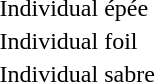<table>
<tr>
<td rowspan="2">Individual épée</td>
<td rowspan="2"></td>
<td rowspan="2"></td>
<td></td>
</tr>
<tr>
<td></td>
</tr>
<tr>
<td rowspan="2">Individual foil</td>
<td rowspan="2"></td>
<td rowspan="2"></td>
<td></td>
</tr>
<tr>
<td></td>
</tr>
<tr>
<td rowspan="2">Individual sabre</td>
<td rowspan="2"></td>
<td rowspan="2"></td>
<td></td>
</tr>
<tr>
<td></td>
</tr>
</table>
